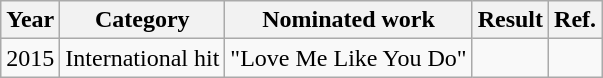<table class="wikitable">
<tr>
<th>Year</th>
<th>Category</th>
<th>Nominated work</th>
<th>Result</th>
<th>Ref.</th>
</tr>
<tr>
<td>2015</td>
<td>International hit</td>
<td>"Love Me Like You Do"</td>
<td></td>
<td></td>
</tr>
</table>
